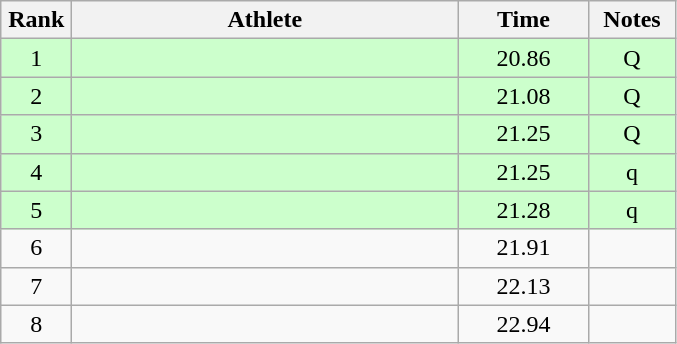<table class="wikitable" style="text-align:center">
<tr>
<th width=40>Rank</th>
<th width=250>Athlete</th>
<th width=80>Time</th>
<th width=50>Notes</th>
</tr>
<tr bgcolor="ccffcc">
<td>1</td>
<td align=left></td>
<td>20.86</td>
<td>Q</td>
</tr>
<tr bgcolor="ccffcc">
<td>2</td>
<td align=left></td>
<td>21.08</td>
<td>Q</td>
</tr>
<tr bgcolor="ccffcc">
<td>3</td>
<td align=left></td>
<td>21.25</td>
<td>Q</td>
</tr>
<tr bgcolor="ccffcc">
<td>4</td>
<td align=left></td>
<td>21.25</td>
<td>q</td>
</tr>
<tr bgcolor="ccffcc">
<td>5</td>
<td align=left></td>
<td>21.28</td>
<td>q</td>
</tr>
<tr>
<td>6</td>
<td align=left></td>
<td>21.91</td>
<td></td>
</tr>
<tr>
<td>7</td>
<td align=left></td>
<td>22.13</td>
<td></td>
</tr>
<tr>
<td>8</td>
<td align=left></td>
<td>22.94</td>
<td></td>
</tr>
</table>
